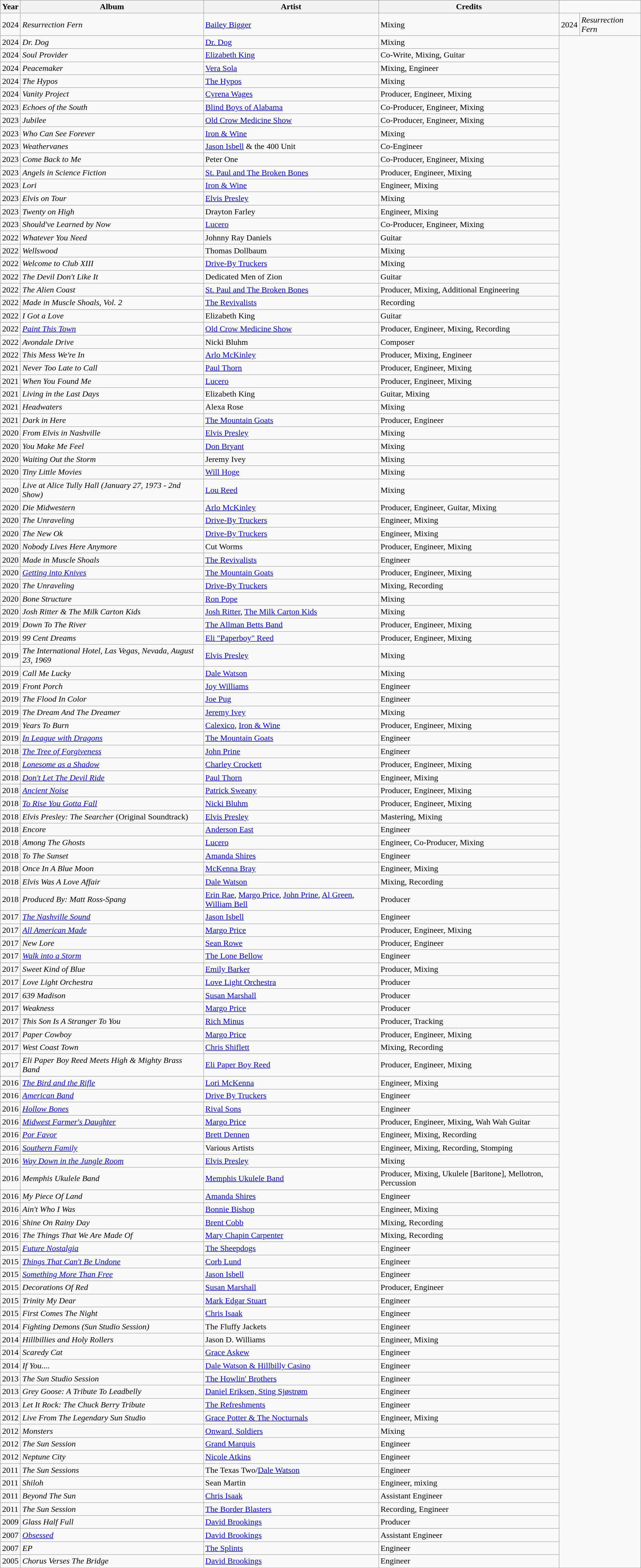<table class="wikitable sortable">
<tr>
<th>Year</th>
<th>Album</th>
<th>Artist</th>
<th>Credits</th>
</tr>
<tr>
<td>2024</td>
<td><em>Resurrection Fern</em></td>
<td><a href='#'>Bailey Bigger</a></td>
<td>Mixing</td>
<td>2024</td>
<td><em>Resurrection Fern</em></td>
</tr>
<tr>
<td>2024</td>
<td><em>Dr. Dog</em></td>
<td><a href='#'>Dr. Dog</a></td>
<td>Mixing</td>
</tr>
<tr>
<td>2024</td>
<td><em>Soul Provider</em></td>
<td><a href='#'>Elizabeth King</a></td>
<td>Co-Write, Mixing, Guitar</td>
</tr>
<tr>
<td>2024</td>
<td><em>Peacemaker</em></td>
<td><a href='#'>Vera Sola</a></td>
<td>Mixing, Engineer</td>
</tr>
<tr>
<td>2024</td>
<td><em>The Hypos</em></td>
<td><a href='#'>The Hypos</a></td>
<td>Mixing</td>
</tr>
<tr>
<td>2024</td>
<td><em>Vanity Project</em></td>
<td><a href='#'>Cyrena Wages</a></td>
<td>Producer, Engineer, Mixing</td>
</tr>
<tr>
<td>2023</td>
<td><em>Echoes of the South</em></td>
<td><a href='#'>Blind Boys of Alabama</a></td>
<td>Co-Producer, Engineer, Mixing</td>
</tr>
<tr>
<td>2023</td>
<td><em>Jubilee</em></td>
<td><a href='#'>Old Crow Medicine Show</a></td>
<td>Co-Producer, Engineer, Mixing</td>
</tr>
<tr>
<td>2023</td>
<td><em>Who Can See Forever</em></td>
<td><a href='#'>Iron & Wine</a></td>
<td>Mixing</td>
</tr>
<tr>
<td>2023</td>
<td><em>Weathervanes</em></td>
<td><a href='#'>Jason Isbell</a> & the 400 Unit</td>
<td>Co-Engineer</td>
</tr>
<tr>
<td>2023</td>
<td><em>Come Back to Me</em></td>
<td>Peter One</td>
<td>Co-Producer, Engineer, Mixing</td>
</tr>
<tr>
<td>2023</td>
<td><em>Angels in Science Fiction</em></td>
<td><a href='#'>St. Paul and The Broken Bones</a></td>
<td>Producer, Engineer, Mixing</td>
</tr>
<tr>
<td>2023</td>
<td><em>Lori</em></td>
<td><a href='#'>Iron & Wine</a></td>
<td>Engineer, Mixing</td>
</tr>
<tr>
<td>2023</td>
<td><em>Elvis on Tour</em></td>
<td><a href='#'>Elvis Presley</a></td>
<td>Mixing</td>
</tr>
<tr>
<td>2023</td>
<td><em>Twenty on High</em></td>
<td>Drayton Farley</td>
<td>Engineer, Mixing</td>
</tr>
<tr>
<td>2023</td>
<td><em>Should've Learned by Now</em></td>
<td><a href='#'>Lucero</a></td>
<td>Co-Producer, Engineer, Mixing</td>
</tr>
<tr>
<td>2022</td>
<td><em>Whatever You Need</em></td>
<td>Johnny Ray Daniels</td>
<td>Guitar</td>
</tr>
<tr>
<td>2022</td>
<td><em>Wellswood</em></td>
<td>Thomas Dollbaum</td>
<td>Mixing</td>
</tr>
<tr>
<td>2022</td>
<td><em>Welcome to Club XIII</em></td>
<td><a href='#'>Drive-By Truckers</a></td>
<td>Mixing</td>
</tr>
<tr>
<td>2022</td>
<td><em>The Devil Don't Like It</em></td>
<td>Dedicated Men of Zion</td>
<td>Guitar</td>
</tr>
<tr>
<td>2022</td>
<td><em>The Alien Coast</em></td>
<td><a href='#'>St. Paul and The Broken Bones</a></td>
<td>Producer, Mixing, Additional Engineering</td>
</tr>
<tr>
<td>2022</td>
<td><em>Made in Muscle Shoals, Vol. 2</em></td>
<td><a href='#'>The Revivalists</a></td>
<td>Recording</td>
</tr>
<tr>
<td>2022</td>
<td><em>I Got a Love</em></td>
<td>Elizabeth King</td>
<td>Guitar</td>
</tr>
<tr>
<td>2022</td>
<td><em><a href='#'>Paint This Town</a></em></td>
<td><a href='#'>Old Crow Medicine Show</a></td>
<td>Producer, Engineer, Mixing, Recording</td>
</tr>
<tr>
<td>2022</td>
<td><em>Avondale Drive</em></td>
<td>Nicki Bluhm</td>
<td>Composer</td>
</tr>
<tr>
<td>2022</td>
<td><em>This Mess We're In</em></td>
<td><a href='#'>Arlo McKinley</a></td>
<td>Producer, Mixing, Engineer</td>
</tr>
<tr>
<td>2021</td>
<td><em>Never Too Late to Call</em></td>
<td><a href='#'>Paul Thorn</a></td>
<td>Producer, Engineer, Mixing</td>
</tr>
<tr>
<td>2021</td>
<td><em>When You Found Me</em></td>
<td><a href='#'>Lucero</a></td>
<td>Producer, Engineer, Mixing</td>
</tr>
<tr>
<td>2021</td>
<td><em>Living in the Last Days</em></td>
<td>Elizabeth King</td>
<td>Guitar, Mixing</td>
</tr>
<tr>
<td>2021</td>
<td><em>Headwaters</em></td>
<td>Alexa Rose</td>
<td>Mixing</td>
</tr>
<tr>
<td>2021</td>
<td><em>Dark in Here</em></td>
<td><a href='#'>The Mountain Goats</a></td>
<td>Producer, Engineer</td>
</tr>
<tr>
<td>2020</td>
<td><em>From Elvis in Nashville</em></td>
<td><a href='#'>Elvis Presley</a></td>
<td>Mixing</td>
</tr>
<tr>
<td>2020</td>
<td><em>You Make Me Feel</em></td>
<td><a href='#'>Don Bryant</a></td>
<td>Mixing</td>
</tr>
<tr>
<td>2020</td>
<td><em>Waiting Out the Storm</em></td>
<td>Jeremy Ivey</td>
<td>Mixing</td>
</tr>
<tr>
<td>2020</td>
<td><em>Tiny Little Movies</em></td>
<td><a href='#'>Will Hoge</a></td>
<td>Mixing</td>
</tr>
<tr>
<td>2020</td>
<td><em>Live at Alice Tully Hall (January 27, 1973 - 2nd Show)</em></td>
<td><a href='#'>Lou Reed</a></td>
<td>Mixing</td>
</tr>
<tr>
<td>2020</td>
<td><em>Die Midwestern</em></td>
<td><a href='#'>Arlo McKinley</a></td>
<td>Producer, Engineer, Guitar, Mixing</td>
</tr>
<tr>
<td>2020</td>
<td><em>The Unraveling</em></td>
<td><a href='#'>Drive-By Truckers</a></td>
<td>Engineer, Mixing</td>
</tr>
<tr>
<td>2020</td>
<td><em>The New Ok</em></td>
<td><a href='#'>Drive-By Truckers</a></td>
<td>Engineer, Mixing</td>
</tr>
<tr>
<td>2020</td>
<td><em>Nobody Lives Here Anymore</em></td>
<td>Cut Worms</td>
<td>Producer, Engineer, Mixing</td>
</tr>
<tr>
<td>2020</td>
<td><em>Made in Muscle Shoals</em></td>
<td><a href='#'>The Revivalists</a></td>
<td>Engineer</td>
</tr>
<tr>
<td>2020</td>
<td><em><a href='#'>Getting into Knives</a></em></td>
<td><a href='#'>The Mountain Goats</a></td>
<td>Producer, Engineer, Mixing</td>
</tr>
<tr>
<td>2020</td>
<td><em>The Unraveling</em></td>
<td><a href='#'>Drive-By Truckers</a></td>
<td>Mixing, Recording</td>
</tr>
<tr>
<td>2020</td>
<td><em>Bone Structure</em></td>
<td><a href='#'>Ron Pope</a></td>
<td>Mixing</td>
</tr>
<tr>
<td>2020</td>
<td><em>Josh Ritter & The Milk Carton Kids</em></td>
<td><a href='#'>Josh Ritter</a>, <a href='#'>The Milk Carton Kids</a></td>
<td>Mixing</td>
</tr>
<tr>
<td>2019</td>
<td><em>Down To The River</em></td>
<td><a href='#'>The Allman Betts Band</a></td>
<td>Producer, Engineer, Mixing</td>
</tr>
<tr>
<td>2019</td>
<td><em>99 Cent Dreams</em></td>
<td><a href='#'>Eli "Paperboy" Reed</a></td>
<td>Producer, Engineer, Mixing</td>
</tr>
<tr>
<td>2019</td>
<td><em>The International Hotel, Las Vegas, Nevada, August 23, 1969</em></td>
<td><a href='#'>Elvis Presley</a></td>
<td>Mixing</td>
</tr>
<tr>
<td>2019</td>
<td><em>Call Me Lucky</em></td>
<td><a href='#'>Dale Watson</a></td>
<td>Mixing</td>
</tr>
<tr>
<td>2019</td>
<td><em>Front Porch</em></td>
<td><a href='#'>Joy Williams</a></td>
<td>Engineer</td>
</tr>
<tr>
<td>2019</td>
<td><em>The Flood In Color</em></td>
<td><a href='#'>Joe Pug</a></td>
<td>Engineer</td>
</tr>
<tr>
<td>2019</td>
<td><em>The Dream And The Dreamer</em></td>
<td><a href='#'>Jeremy Ivey</a></td>
<td>Mixing</td>
</tr>
<tr>
<td>2019</td>
<td><em>Years To Burn</em></td>
<td><a href='#'>Calexico</a>, <a href='#'>Iron & Wine</a></td>
<td>Producer, Engineer, Mixing</td>
</tr>
<tr>
<td>2019</td>
<td><em><a href='#'>In League with Dragons</a></em></td>
<td><a href='#'>The Mountain Goats</a></td>
<td>Engineer</td>
</tr>
<tr>
<td>2018</td>
<td><em><a href='#'>The Tree of Forgiveness</a></em></td>
<td><a href='#'>John Prine</a></td>
<td>Engineer</td>
</tr>
<tr>
<td>2018</td>
<td><em><a href='#'>Lonesome as a Shadow</a></em></td>
<td><a href='#'>Charley Crockett</a></td>
<td>Producer, Engineer, Mixing</td>
</tr>
<tr>
<td>2018</td>
<td><em><a href='#'>Don't Let The Devil Ride</a></em></td>
<td><a href='#'>Paul Thorn</a></td>
<td>Engineer, Mixing</td>
</tr>
<tr>
<td>2018</td>
<td><em><a href='#'>Ancient Noise</a></em></td>
<td><a href='#'>Patrick Sweany</a></td>
<td>Producer, Engineer, Mixing</td>
</tr>
<tr>
<td>2018</td>
<td><em><a href='#'>To Rise You Gotta Fall</a></em></td>
<td><a href='#'>Nicki Bluhm</a></td>
<td>Producer, Engineer, Mixing</td>
</tr>
<tr>
<td>2018</td>
<td><em>Elvis Presley: The Searcher</em> (Original Soundtrack)</td>
<td><a href='#'>Elvis Presley</a></td>
<td>Mastering, Mixing</td>
</tr>
<tr>
<td>2018</td>
<td><em>Encore</em></td>
<td><a href='#'>Anderson East</a></td>
<td>Engineer</td>
</tr>
<tr>
<td>2018</td>
<td><em>Among The Ghosts</em></td>
<td><a href='#'>Lucero</a></td>
<td>Engineer, Co-Producer, Mixing</td>
</tr>
<tr>
<td>2018</td>
<td><em>To The Sunset</em></td>
<td><a href='#'>Amanda Shires</a></td>
<td>Engineer</td>
</tr>
<tr>
<td>2018</td>
<td><em>Once In A Blue Moon</em></td>
<td><a href='#'>McKenna Bray</a></td>
<td>Engineer, Mixing</td>
</tr>
<tr>
<td>2018</td>
<td><em>Elvis Was A Love Affair</em></td>
<td><a href='#'>Dale Watson</a></td>
<td>Mixing, Recording</td>
</tr>
<tr>
<td>2018</td>
<td><em>Produced By: Matt Ross-Spang</em></td>
<td><a href='#'>Erin Rae</a>, <a href='#'>Margo Price</a>, <a href='#'>John Prine</a>, <a href='#'>Al Green</a>, <a href='#'>William Bell</a></td>
<td>Producer</td>
</tr>
<tr>
<td>2017</td>
<td><em><a href='#'>The Nashville Sound</a></em></td>
<td><a href='#'>Jason Isbell</a></td>
<td>Engineer</td>
</tr>
<tr>
<td>2017</td>
<td><em><a href='#'>All American Made</a></em></td>
<td><a href='#'>Margo Price</a></td>
<td>Producer, Engineer, Mixing</td>
</tr>
<tr>
<td>2017</td>
<td><em>New Lore</em></td>
<td><a href='#'>Sean Rowe</a></td>
<td>Producer, Engineer</td>
</tr>
<tr>
<td>2017</td>
<td><em><a href='#'>Walk into a Storm</a></em></td>
<td><a href='#'>The Lone Bellow</a></td>
<td>Engineer</td>
</tr>
<tr>
<td>2017</td>
<td><em>Sweet Kind of Blue</em></td>
<td><a href='#'>Emily Barker</a></td>
<td>Producer, Mixing</td>
</tr>
<tr>
<td>2017</td>
<td><em>Love Light Orchestra</em></td>
<td><a href='#'>Love Light Orchestra</a></td>
<td>Producer</td>
</tr>
<tr>
<td>2017</td>
<td><em>639 Madison</em></td>
<td><a href='#'>Susan Marshall</a></td>
<td>Producer</td>
</tr>
<tr>
<td>2017</td>
<td><em>Weakness</em></td>
<td><a href='#'>Margo Price</a></td>
<td>Producer</td>
</tr>
<tr>
<td>2017</td>
<td><em>This Son Is A Stranger To You</em></td>
<td><a href='#'>Rich Minus</a></td>
<td>Producer, Tracking</td>
</tr>
<tr>
<td>2017</td>
<td><em>Paper Cowboy</em></td>
<td><a href='#'>Margo Price</a></td>
<td>Producer, Engineer, Mixing</td>
</tr>
<tr>
<td>2017</td>
<td><em>West Coast Town</em></td>
<td><a href='#'>Chris Shiflett</a></td>
<td>Mixing, Recording</td>
</tr>
<tr>
<td>2017</td>
<td><em>Eli Paper Boy Reed Meets High & Mighty Brass Band</em></td>
<td><a href='#'>Eli Paper Boy Reed</a></td>
<td>Producer, Engineer, Mixing</td>
</tr>
<tr>
<td>2016</td>
<td><em><a href='#'>The Bird and the Rifle</a></em></td>
<td><a href='#'>Lori McKenna</a></td>
<td>Engineer, Mixing</td>
</tr>
<tr>
<td>2016</td>
<td><em><a href='#'>American Band</a></em></td>
<td><a href='#'>Drive By Truckers</a></td>
<td>Engineer</td>
</tr>
<tr>
<td>2016</td>
<td><em><a href='#'>Hollow Bones</a></em></td>
<td><a href='#'>Rival Sons</a></td>
<td>Engineer</td>
</tr>
<tr>
<td>2016</td>
<td><em><a href='#'>Midwest Farmer's Daughter</a></em></td>
<td><a href='#'>Margo Price</a></td>
<td>Producer, Engineer, Mixing, Wah Wah Guitar</td>
</tr>
<tr>
<td>2016</td>
<td><em><a href='#'>Por Favor</a></em></td>
<td><a href='#'>Brett Dennen</a></td>
<td>Engineer, Mixing, Recording</td>
</tr>
<tr>
<td>2016</td>
<td><em><a href='#'>Southern Family</a></em></td>
<td>Various Artists</td>
<td>Engineer, Mixing, Recording, Stomping</td>
</tr>
<tr>
<td>2016</td>
<td><em><a href='#'>Way Down in the Jungle Room</a></em></td>
<td><a href='#'>Elvis Presley</a></td>
<td>Mixing</td>
</tr>
<tr>
<td>2016</td>
<td><em>Memphis Ukulele Band</em></td>
<td><a href='#'>Memphis Ukulele Band</a></td>
<td>Producer, Mixing, Ukulele [Baritone], Mellotron, Percussion</td>
</tr>
<tr>
<td>2016</td>
<td><em>My Piece Of Land</em></td>
<td><a href='#'>Amanda Shires</a></td>
<td>Engineer</td>
</tr>
<tr>
<td>2016</td>
<td><em>Ain't Who I Was</em></td>
<td><a href='#'>Bonnie Bishop</a></td>
<td>Engineer, Mixing</td>
</tr>
<tr>
<td>2016</td>
<td><em>Shine On Rainy Day</em></td>
<td><a href='#'>Brent Cobb</a></td>
<td>Mixing, Recording</td>
</tr>
<tr>
<td>2016</td>
<td><em>The Things That We Are Made Of</em></td>
<td><a href='#'>Mary Chapin Carpenter</a></td>
<td>Mixing, Recording</td>
</tr>
<tr>
<td>2015</td>
<td><em><a href='#'>Future Nostalgia</a></em></td>
<td><a href='#'>The Sheepdogs</a></td>
<td>Engineer</td>
</tr>
<tr>
<td>2015</td>
<td><em><a href='#'>Things That Can't Be Undone</a></em></td>
<td><a href='#'>Corb Lund</a></td>
<td>Engineer</td>
</tr>
<tr>
<td>2015</td>
<td><em><a href='#'>Something More Than Free</a></em></td>
<td><a href='#'>Jason Isbell</a></td>
<td>Engineer</td>
</tr>
<tr>
<td>2015</td>
<td><em>Decorations Of Red</em></td>
<td><a href='#'>Susan Marshall</a></td>
<td>Producer, Engineer</td>
</tr>
<tr>
<td>2015</td>
<td><em>Trinity My Dear</em></td>
<td><a href='#'>Mark Edgar Stuart</a></td>
<td>Engineer</td>
</tr>
<tr>
<td>2015</td>
<td><em>First Comes The Night</em></td>
<td><a href='#'>Chris Isaak</a></td>
<td>Engineer</td>
</tr>
<tr>
<td>2014</td>
<td><em>Fighting Demons (Sun Studio Session)</em></td>
<td>The Fluffy Jackets</td>
<td>Engineer</td>
</tr>
<tr>
<td>2014</td>
<td><em>Hillbillies and Holy Rollers</em></td>
<td>Jason D. Williams</td>
<td>Engineer, Mixing</td>
</tr>
<tr>
<td>2014</td>
<td><em>Scaredy Cat</em></td>
<td><a href='#'>Grace Askew</a></td>
<td>Engineer</td>
</tr>
<tr>
<td>2014</td>
<td><em>If You....</em></td>
<td><a href='#'>Dale Watson & Hillbilly Casino</a></td>
<td>Engineer</td>
</tr>
<tr>
<td>2013</td>
<td><em>The Sun Studio Session</em></td>
<td><a href='#'>The Howlin' Brothers</a></td>
<td>Engineer</td>
</tr>
<tr>
<td>2013</td>
<td><em>Grey Goose: A Tribute To Leadbelly</em></td>
<td><a href='#'>Daniel Eriksen, Sting Sjøstrøm</a></td>
<td>Engineer</td>
</tr>
<tr>
<td>2013</td>
<td><em>Let It Rock: The Chuck Berry Tribute</em></td>
<td><a href='#'>The Refreshments</a></td>
<td>Engineer</td>
</tr>
<tr>
<td>2012</td>
<td><em>Live From The Legendary Sun Studio</em></td>
<td><a href='#'>Grace Potter & The Nocturnals</a></td>
<td>Engineer, Mixing</td>
</tr>
<tr>
<td>2012</td>
<td><em>Monsters</em></td>
<td><a href='#'>Onward, Soldiers</a></td>
<td>Mixing</td>
</tr>
<tr>
<td>2012</td>
<td><em>The Sun Session</em></td>
<td><a href='#'>Grand Marquis</a></td>
<td>Engineer</td>
</tr>
<tr>
<td>2012</td>
<td><em>Neptune City</em></td>
<td><a href='#'>Nicole Atkins</a></td>
<td>Engineer</td>
</tr>
<tr>
<td>2011</td>
<td><em>The Sun Sessions</em></td>
<td>The Texas Two/<a href='#'>Dale Watson</a></td>
<td>Engineer</td>
</tr>
<tr>
<td>2011</td>
<td><em>Shiloh</em></td>
<td>Sean Martin</td>
<td>Engineer, mixing </td>
</tr>
<tr>
<td>2011</td>
<td><em>Beyond The Sun</em></td>
<td><a href='#'>Chris Isaak</a></td>
<td>Assistant Engineer</td>
</tr>
<tr>
<td>2011</td>
<td><em>The Sun Session</em></td>
<td><a href='#'>The Border Blasters</a></td>
<td>Recording, Engineer </td>
</tr>
<tr>
<td>2009</td>
<td><em>Glass Half Full</em></td>
<td><a href='#'>David Brookings</a></td>
<td>Producer</td>
</tr>
<tr>
<td>2007</td>
<td><em><a href='#'>Obsessed</a></em></td>
<td><a href='#'>David Brookings</a></td>
<td>Assistant Engineer</td>
</tr>
<tr>
<td>2007</td>
<td><em>EP</em></td>
<td><a href='#'>The Splints</a></td>
<td>Engineer</td>
</tr>
<tr>
<td>2005</td>
<td><em>Chorus Verses The Bridge</em></td>
<td><a href='#'>David Brookings</a></td>
<td>Engineer</td>
</tr>
</table>
